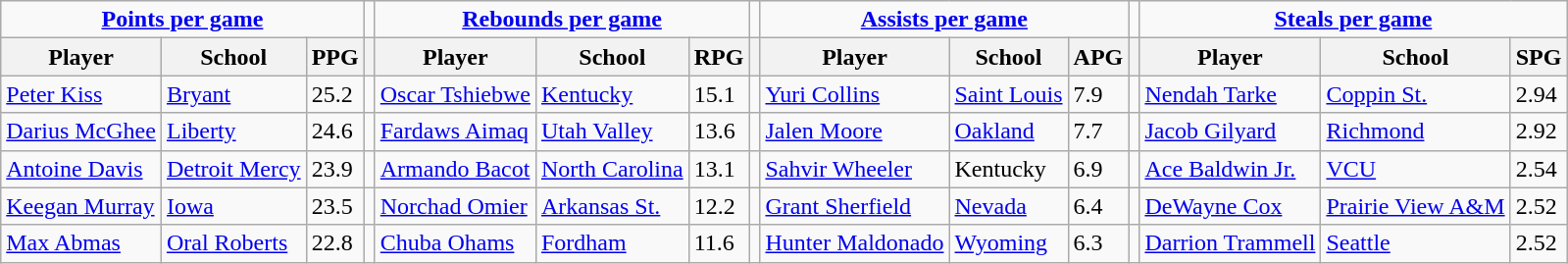<table class="wikitable" style="text-align: left;">
<tr>
<td colspan=3 style="text-align:center;"><strong><a href='#'>Points per game</a></strong></td>
<td></td>
<td colspan=3 style="text-align:center;"><strong><a href='#'>Rebounds per game</a></strong></td>
<td></td>
<td colspan=3 style="text-align:center;"><strong><a href='#'>Assists per game</a></strong></td>
<td></td>
<td colspan=3 style="text-align:center;"><strong><a href='#'>Steals per game</a></strong></td>
</tr>
<tr>
<th>Player</th>
<th>School</th>
<th>PPG</th>
<th></th>
<th>Player</th>
<th>School</th>
<th>RPG</th>
<th></th>
<th>Player</th>
<th>School</th>
<th>APG</th>
<th></th>
<th>Player</th>
<th>School</th>
<th>SPG</th>
</tr>
<tr>
<td><a href='#'>Peter Kiss</a></td>
<td><a href='#'>Bryant</a></td>
<td>25.2</td>
<td></td>
<td><a href='#'>Oscar Tshiebwe</a></td>
<td><a href='#'>Kentucky</a></td>
<td>15.1</td>
<td></td>
<td><a href='#'>Yuri Collins</a></td>
<td><a href='#'>Saint Louis</a></td>
<td>7.9</td>
<td></td>
<td><a href='#'>Nendah Tarke</a></td>
<td><a href='#'>Coppin St.</a></td>
<td>2.94</td>
</tr>
<tr>
<td><a href='#'>Darius McGhee</a></td>
<td><a href='#'>Liberty</a></td>
<td>24.6</td>
<td></td>
<td><a href='#'>Fardaws Aimaq</a></td>
<td><a href='#'>Utah Valley</a></td>
<td>13.6</td>
<td></td>
<td><a href='#'>Jalen Moore</a></td>
<td><a href='#'>Oakland</a></td>
<td>7.7</td>
<td></td>
<td><a href='#'>Jacob Gilyard</a></td>
<td><a href='#'>Richmond</a></td>
<td>2.92</td>
</tr>
<tr>
<td><a href='#'>Antoine Davis</a></td>
<td><a href='#'>Detroit Mercy</a></td>
<td>23.9</td>
<td></td>
<td><a href='#'>Armando Bacot</a></td>
<td><a href='#'>North Carolina</a></td>
<td>13.1</td>
<td></td>
<td><a href='#'>Sahvir Wheeler</a></td>
<td>Kentucky</td>
<td>6.9</td>
<td></td>
<td><a href='#'>Ace Baldwin Jr.</a></td>
<td><a href='#'>VCU</a></td>
<td>2.54</td>
</tr>
<tr>
<td><a href='#'>Keegan Murray</a></td>
<td><a href='#'>Iowa</a></td>
<td>23.5</td>
<td></td>
<td><a href='#'>Norchad Omier</a></td>
<td><a href='#'>Arkansas St.</a></td>
<td>12.2</td>
<td></td>
<td><a href='#'>Grant Sherfield</a></td>
<td><a href='#'>Nevada</a></td>
<td>6.4</td>
<td></td>
<td><a href='#'>DeWayne Cox</a></td>
<td><a href='#'>Prairie View A&M</a></td>
<td>2.52</td>
</tr>
<tr>
<td><a href='#'>Max Abmas</a></td>
<td><a href='#'>Oral Roberts</a></td>
<td>22.8</td>
<td></td>
<td><a href='#'>Chuba Ohams</a></td>
<td><a href='#'>Fordham</a></td>
<td>11.6</td>
<td></td>
<td><a href='#'>Hunter Maldonado</a></td>
<td><a href='#'>Wyoming</a></td>
<td>6.3</td>
<td></td>
<td><a href='#'>Darrion Trammell</a></td>
<td><a href='#'>Seattle</a></td>
<td>2.52</td>
</tr>
</table>
